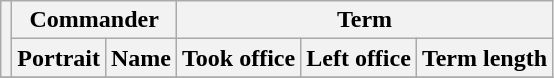<table class="wikitable">
<tr>
<th rowspan=2></th>
<th colspan=2>Commander</th>
<th colspan=3>Term</th>
</tr>
<tr>
<th>Portrait</th>
<th>Name</th>
<th>Took office</th>
<th>Left office</th>
<th>Term length</th>
</tr>
<tr>
</tr>
</table>
